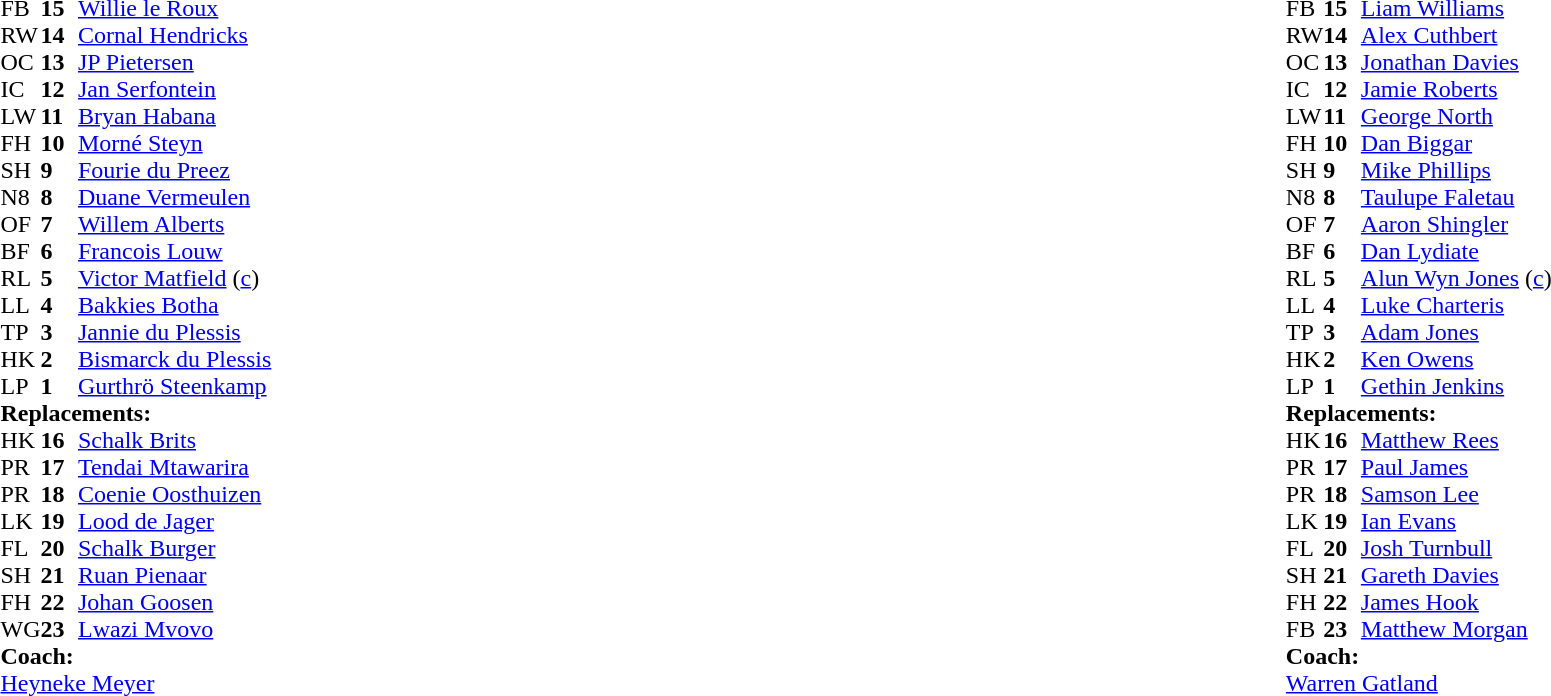<table style="width:100%;">
<tr>
<td style="vertical-align:top; width:50%"><br><table cellspacing="0" cellpadding="0">
<tr>
<th width="25"></th>
<th width="25"></th>
</tr>
<tr>
<td>FB</td>
<td><strong>15</strong></td>
<td><a href='#'>Willie le Roux</a></td>
<td></td>
<td></td>
</tr>
<tr>
<td>RW</td>
<td><strong>14</strong></td>
<td><a href='#'>Cornal Hendricks</a></td>
</tr>
<tr>
<td>OC</td>
<td><strong>13</strong></td>
<td><a href='#'>JP Pietersen</a></td>
</tr>
<tr>
<td>IC</td>
<td><strong>12</strong></td>
<td><a href='#'>Jan Serfontein</a></td>
</tr>
<tr>
<td>LW</td>
<td><strong>11</strong></td>
<td><a href='#'>Bryan Habana</a></td>
</tr>
<tr>
<td>FH</td>
<td><strong>10</strong></td>
<td><a href='#'>Morné Steyn</a></td>
<td></td>
<td></td>
</tr>
<tr>
<td>SH</td>
<td><strong>9</strong></td>
<td><a href='#'>Fourie du Preez</a></td>
</tr>
<tr>
<td>N8</td>
<td><strong>8</strong></td>
<td><a href='#'>Duane Vermeulen</a></td>
</tr>
<tr>
<td>OF</td>
<td><strong>7</strong></td>
<td><a href='#'>Willem Alberts</a></td>
<td></td>
<td></td>
</tr>
<tr>
<td>BF</td>
<td><strong>6</strong></td>
<td><a href='#'>Francois Louw</a></td>
</tr>
<tr>
<td>RL</td>
<td><strong>5</strong></td>
<td><a href='#'>Victor Matfield</a> (<a href='#'>c</a>)</td>
</tr>
<tr>
<td>LL</td>
<td><strong>4</strong></td>
<td><a href='#'>Bakkies Botha</a></td>
<td></td>
<td></td>
</tr>
<tr>
<td>TP</td>
<td><strong>3</strong></td>
<td><a href='#'>Jannie du Plessis</a></td>
<td></td>
<td></td>
</tr>
<tr>
<td>HK</td>
<td><strong>2</strong></td>
<td><a href='#'>Bismarck du Plessis</a></td>
<td></td>
<td></td>
</tr>
<tr>
<td>LP</td>
<td><strong>1</strong></td>
<td><a href='#'>Gurthrö Steenkamp</a></td>
<td></td>
<td></td>
</tr>
<tr>
<td colspan=3><strong>Replacements:</strong></td>
</tr>
<tr>
<td>HK</td>
<td><strong>16</strong></td>
<td><a href='#'>Schalk Brits</a></td>
<td></td>
<td></td>
</tr>
<tr>
<td>PR</td>
<td><strong>17</strong></td>
<td><a href='#'>Tendai Mtawarira</a></td>
<td></td>
<td></td>
</tr>
<tr>
<td>PR</td>
<td><strong>18</strong></td>
<td><a href='#'>Coenie Oosthuizen</a></td>
<td></td>
<td></td>
</tr>
<tr>
<td>LK</td>
<td><strong>19</strong></td>
<td><a href='#'>Lood de Jager</a></td>
<td></td>
<td></td>
</tr>
<tr>
<td>FL</td>
<td><strong>20</strong></td>
<td><a href='#'>Schalk Burger</a></td>
<td></td>
<td></td>
</tr>
<tr>
<td>SH</td>
<td><strong>21</strong></td>
<td><a href='#'>Ruan Pienaar</a></td>
<td></td>
<td></td>
<td></td>
</tr>
<tr>
<td>FH</td>
<td><strong>22</strong></td>
<td><a href='#'>Johan Goosen</a></td>
<td></td>
<td></td>
<td></td>
</tr>
<tr>
<td>WG</td>
<td><strong>23</strong></td>
<td><a href='#'>Lwazi Mvovo</a></td>
<td></td>
<td></td>
</tr>
<tr>
<td colspan=3><strong>Coach:</strong></td>
</tr>
<tr>
<td colspan="4"> <a href='#'>Heyneke Meyer</a></td>
</tr>
</table>
</td>
<td style="vertical-align:top"></td>
<td style="vertical-align:top; width:50%"><br><table cellspacing="0" cellpadding="0" style="margin:auto">
<tr>
<th width="25"></th>
<th width="25"></th>
</tr>
<tr>
<td>FB</td>
<td><strong>15</strong></td>
<td><a href='#'>Liam Williams</a></td>
<td></td>
<td></td>
</tr>
<tr>
<td>RW</td>
<td><strong>14</strong></td>
<td><a href='#'>Alex Cuthbert</a></td>
</tr>
<tr>
<td>OC</td>
<td><strong>13</strong></td>
<td><a href='#'>Jonathan Davies</a></td>
</tr>
<tr>
<td>IC</td>
<td><strong>12</strong></td>
<td><a href='#'>Jamie Roberts</a></td>
<td></td>
</tr>
<tr>
<td>LW</td>
<td><strong>11</strong></td>
<td><a href='#'>George North</a></td>
</tr>
<tr>
<td>FH</td>
<td><strong>10</strong></td>
<td><a href='#'>Dan Biggar</a></td>
<td></td>
<td></td>
</tr>
<tr>
<td>SH</td>
<td><strong>9</strong></td>
<td><a href='#'>Mike Phillips</a></td>
<td></td>
<td></td>
</tr>
<tr>
<td>N8</td>
<td><strong>8</strong></td>
<td><a href='#'>Taulupe Faletau</a></td>
</tr>
<tr>
<td>OF</td>
<td><strong>7</strong></td>
<td><a href='#'>Aaron Shingler</a></td>
<td></td>
<td></td>
</tr>
<tr>
<td>BF</td>
<td><strong>6</strong></td>
<td><a href='#'>Dan Lydiate</a></td>
</tr>
<tr>
<td>RL</td>
<td><strong>5</strong></td>
<td><a href='#'>Alun Wyn Jones</a> (<a href='#'>c</a>)</td>
</tr>
<tr>
<td>LL</td>
<td><strong>4</strong></td>
<td><a href='#'>Luke Charteris</a></td>
<td></td>
<td></td>
</tr>
<tr>
<td>TP</td>
<td><strong>3</strong></td>
<td><a href='#'>Adam Jones</a></td>
<td></td>
<td></td>
</tr>
<tr>
<td>HK</td>
<td><strong>2</strong></td>
<td><a href='#'>Ken Owens</a></td>
<td></td>
<td></td>
</tr>
<tr>
<td>LP</td>
<td><strong>1</strong></td>
<td><a href='#'>Gethin Jenkins</a></td>
<td></td>
<td></td>
</tr>
<tr>
<td colspan=3><strong>Replacements:</strong></td>
</tr>
<tr>
<td>HK</td>
<td><strong>16</strong></td>
<td><a href='#'>Matthew Rees</a></td>
<td></td>
<td></td>
</tr>
<tr>
<td>PR</td>
<td><strong>17</strong></td>
<td><a href='#'>Paul James</a></td>
<td></td>
<td></td>
</tr>
<tr>
<td>PR</td>
<td><strong>18</strong></td>
<td><a href='#'>Samson Lee</a></td>
<td></td>
<td></td>
</tr>
<tr>
<td>LK</td>
<td><strong>19</strong></td>
<td><a href='#'>Ian Evans</a></td>
<td></td>
<td></td>
</tr>
<tr>
<td>FL</td>
<td><strong>20</strong></td>
<td><a href='#'>Josh Turnbull</a></td>
<td></td>
<td></td>
</tr>
<tr>
<td>SH</td>
<td><strong>21</strong></td>
<td><a href='#'>Gareth Davies</a></td>
<td></td>
<td></td>
</tr>
<tr>
<td>FH</td>
<td><strong>22</strong></td>
<td><a href='#'>James Hook</a></td>
<td></td>
<td></td>
</tr>
<tr>
<td>FB</td>
<td><strong>23</strong></td>
<td><a href='#'>Matthew Morgan</a></td>
<td></td>
<td></td>
</tr>
<tr>
<td colspan=3><strong>Coach:</strong></td>
</tr>
<tr>
<td colspan="4"> <a href='#'>Warren Gatland</a></td>
</tr>
</table>
</td>
</tr>
</table>
